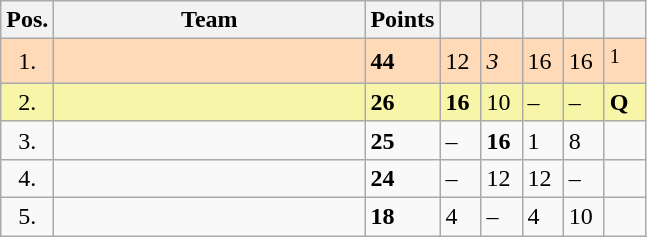<table class="wikitable">
<tr>
<th width=10px>Pos.</th>
<th width=200px>Team</th>
<th width=20px>Points</th>
<th width=20px></th>
<th width=20px></th>
<th width=20px></th>
<th width=20px></th>
<th width=20px></th>
</tr>
<tr style="background:#ffdab9;">
<td align=center>1.</td>
<td></td>
<td><strong>44</strong></td>
<td>12</td>
<td><em>3</em></td>
<td>16</td>
<td>16</td>
<td><sup>1</sup></td>
</tr>
<tr style="background:#f7f6a8;">
<td align=center>2.</td>
<td></td>
<td><strong>26</strong></td>
<td><strong>16</strong></td>
<td>10</td>
<td>–</td>
<td>–</td>
<td><strong>Q</strong></td>
</tr>
<tr>
<td align=center>3.</td>
<td></td>
<td><strong>25</strong></td>
<td>–</td>
<td><strong>16</strong></td>
<td>1</td>
<td>8</td>
<td></td>
</tr>
<tr>
<td align=center>4.</td>
<td></td>
<td><strong>24</strong></td>
<td>–</td>
<td>12</td>
<td>12</td>
<td>–</td>
<td></td>
</tr>
<tr>
<td align=center>5.</td>
<td></td>
<td><strong>18</strong></td>
<td>4</td>
<td>–</td>
<td>4</td>
<td>10</td>
<td></td>
</tr>
</table>
